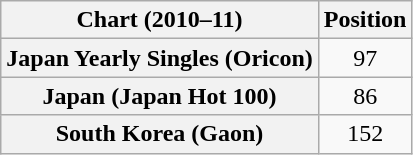<table class="wikitable plainrowheaders">
<tr>
<th>Chart (2010–11)</th>
<th>Position</th>
</tr>
<tr>
<th scope="row">Japan Yearly Singles (Oricon)</th>
<td align="center">97</td>
</tr>
<tr>
<th scope="row">Japan (Japan Hot 100)</th>
<td align="center">86</td>
</tr>
<tr>
<th scope="row">South Korea (Gaon)</th>
<td align="center">152</td>
</tr>
</table>
